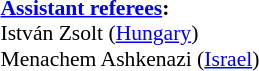<table style="width:100%; font-size:90%;">
<tr>
<td><br><strong><a href='#'>Assistant referees</a>:</strong>
<br>István Zsolt (<a href='#'>Hungary</a>)
<br>Menachem Ashkenazi (<a href='#'>Israel</a>)</td>
</tr>
</table>
